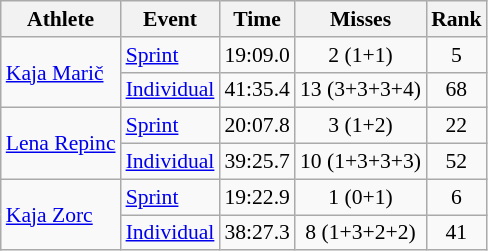<table class="wikitable" style="font-size:90%">
<tr>
<th>Athlete</th>
<th>Event</th>
<th>Time</th>
<th>Misses</th>
<th>Rank</th>
</tr>
<tr align=center>
<td align=left rowspan=2><a href='#'>Kaja Marič</a></td>
<td align=left><a href='#'>Sprint</a></td>
<td>19:09.0</td>
<td>2 (1+1)</td>
<td>5</td>
</tr>
<tr align=center>
<td align=left><a href='#'>Individual</a></td>
<td>41:35.4</td>
<td>13 (3+3+3+4)</td>
<td>68</td>
</tr>
<tr align=center>
<td align=left rowspan=2><a href='#'>Lena Repinc</a></td>
<td align=left><a href='#'>Sprint</a></td>
<td>20:07.8</td>
<td>3 (1+2)</td>
<td>22</td>
</tr>
<tr align=center>
<td align=left><a href='#'>Individual</a></td>
<td>39:25.7</td>
<td>10 (1+3+3+3)</td>
<td>52</td>
</tr>
<tr align=center>
<td align=left rowspan=2><a href='#'>Kaja Zorc</a></td>
<td align=left><a href='#'>Sprint</a></td>
<td>19:22.9</td>
<td>1 (0+1)</td>
<td>6</td>
</tr>
<tr align=center>
<td align=left><a href='#'>Individual</a></td>
<td>38:27.3</td>
<td>8 (1+3+2+2)</td>
<td>41</td>
</tr>
</table>
